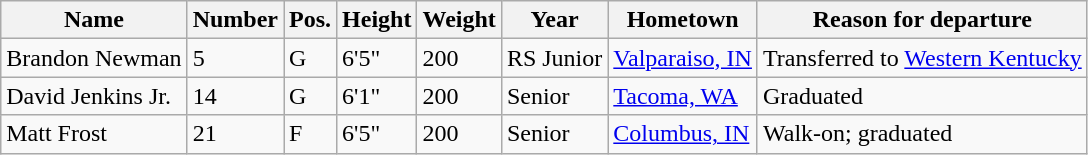<table class="wikitable sortable" border="1">
<tr align=center>
<th>Name</th>
<th>Number</th>
<th>Pos.</th>
<th>Height</th>
<th>Weight</th>
<th>Year</th>
<th>Hometown</th>
<th>Reason for departure</th>
</tr>
<tr>
<td>Brandon Newman</td>
<td>5</td>
<td>G</td>
<td>6'5"</td>
<td>200</td>
<td>RS Junior</td>
<td><a href='#'>Valparaiso, IN</a></td>
<td>Transferred to <a href='#'>Western Kentucky</a></td>
</tr>
<tr>
<td>David Jenkins Jr.</td>
<td>14</td>
<td>G</td>
<td>6'1"</td>
<td>200</td>
<td>Senior</td>
<td><a href='#'>Tacoma, WA</a></td>
<td>Graduated</td>
</tr>
<tr>
<td>Matt Frost</td>
<td>21</td>
<td>F</td>
<td>6'5"</td>
<td>200</td>
<td>Senior</td>
<td><a href='#'>Columbus, IN</a></td>
<td>Walk-on; graduated</td>
</tr>
</table>
